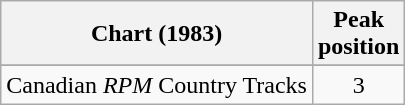<table class="wikitable">
<tr>
<th align="left">Chart (1983)</th>
<th align="center">Peak<br>position</th>
</tr>
<tr>
</tr>
<tr>
<td align="left">Canadian <em>RPM</em> Country Tracks</td>
<td align="center">3</td>
</tr>
</table>
